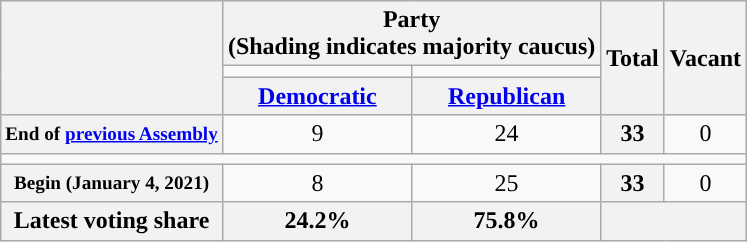<table class="wikitable" style="text-align:center">
<tr>
<th rowspan="3"></th>
<th colspan="2">Party <div>(Shading indicates majority caucus)</div></th>
<th rowspan="3">Total</th>
<th rowspan="3">Vacant</th>
</tr>
<tr style="height:5px">
<td style="background-color:"></td>
<td style="background-color:"></td>
</tr>
<tr>
<th><a href='#'>Democratic</a></th>
<th><a href='#'>Republican</a></th>
</tr>
<tr>
<th nowrap="" style="font-size:80%">End of <a href='#'>previous Assembly</a></th>
<td>9</td>
<td>24</td>
<th>33</th>
<td>0</td>
</tr>
<tr>
<td colspan="5"></td>
</tr>
<tr>
<th nowrap="" style="font-size:80%">Begin (January 4, 2021)</th>
<td>8</td>
<td>25</td>
<th>33</th>
<td>0</td>
</tr>
<tr>
<th>Latest voting share</th>
<th>24.2%</th>
<th>75.8%</th>
<th colspan="2"></th>
</tr>
</table>
